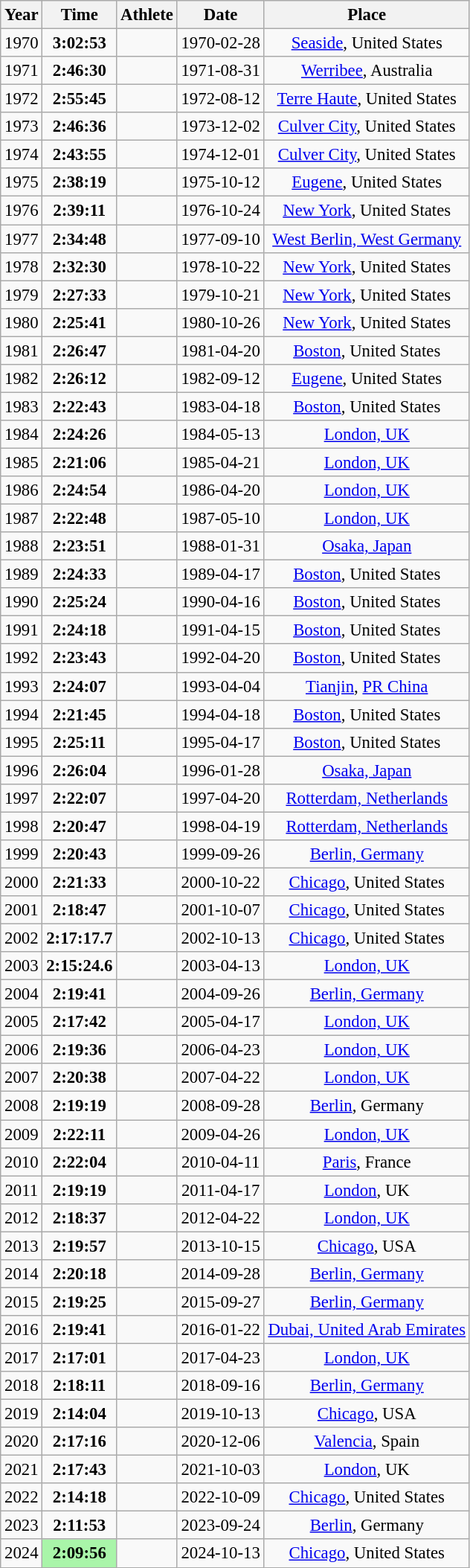<table class="wikitable sortable" style="font-size:95%; text-align:center;">
<tr>
<th>Year</th>
<th>Time</th>
<th>Athlete</th>
<th>Date</th>
<th>Place</th>
</tr>
<tr>
<td>1970</td>
<td><strong>3:02:53</strong></td>
<td align=left></td>
<td>1970-02-28</td>
<td><a href='#'> Seaside</a>, United States</td>
</tr>
<tr>
<td>1971</td>
<td><strong>2:46:30</strong></td>
<td align=left></td>
<td>1971-08-31</td>
<td><a href='#'> Werribee</a>, Australia</td>
</tr>
<tr>
<td>1972</td>
<td><strong>2:55:45</strong></td>
<td align=left></td>
<td>1972-08-12</td>
<td><a href='#'>Terre Haute</a>, United States</td>
</tr>
<tr>
<td>1973</td>
<td><strong>2:46:36</strong></td>
<td align=left></td>
<td>1973-12-02</td>
<td><a href='#'>Culver City</a>, United States</td>
</tr>
<tr>
<td>1974</td>
<td><strong>2:43:55</strong></td>
<td align=left></td>
<td>1974-12-01</td>
<td><a href='#'>Culver City</a>, United States</td>
</tr>
<tr>
<td>1975</td>
<td><strong>2:38:19</strong></td>
<td align=left></td>
<td>1975-10-12</td>
<td><a href='#'>Eugene</a>, United States</td>
</tr>
<tr>
<td>1976</td>
<td><strong>2:39:11</strong></td>
<td align=left></td>
<td>1976-10-24</td>
<td><a href='#'>New York</a>, United States</td>
</tr>
<tr>
<td>1977</td>
<td><strong>2:34:48</strong></td>
<td align=left></td>
<td>1977-09-10</td>
<td><a href='#'>West Berlin, West Germany</a></td>
</tr>
<tr>
<td>1978</td>
<td><strong>2:32:30</strong></td>
<td align=left></td>
<td>1978-10-22</td>
<td><a href='#'>New York</a>, United States</td>
</tr>
<tr>
<td>1979</td>
<td><strong>2:27:33</strong></td>
<td align=left></td>
<td>1979-10-21</td>
<td><a href='#'>New York</a>, United States</td>
</tr>
<tr>
<td>1980</td>
<td><strong>2:25:41</strong></td>
<td align=left></td>
<td>1980-10-26</td>
<td><a href='#'>New York</a>, United States</td>
</tr>
<tr>
<td>1981</td>
<td><strong>2:26:47</strong></td>
<td align=left></td>
<td>1981-04-20</td>
<td><a href='#'>Boston</a>, United States</td>
</tr>
<tr>
<td>1982</td>
<td><strong>2:26:12</strong></td>
<td align=left></td>
<td>1982-09-12</td>
<td><a href='#'>Eugene</a>, United States</td>
</tr>
<tr>
<td>1983</td>
<td><strong>2:22:43</strong></td>
<td align=left></td>
<td>1983-04-18</td>
<td><a href='#'>Boston</a>, United States</td>
</tr>
<tr>
<td>1984</td>
<td><strong>2:24:26</strong></td>
<td align=left></td>
<td>1984-05-13</td>
<td><a href='#'>London, UK</a></td>
</tr>
<tr>
<td>1985</td>
<td><strong>2:21:06</strong></td>
<td align=left></td>
<td>1985-04-21</td>
<td><a href='#'>London, UK</a></td>
</tr>
<tr>
<td>1986</td>
<td><strong>2:24:54</strong></td>
<td align=left></td>
<td>1986-04-20</td>
<td><a href='#'>London, UK</a></td>
</tr>
<tr>
<td>1987</td>
<td><strong>2:22:48</strong></td>
<td align=left></td>
<td>1987-05-10</td>
<td><a href='#'>London, UK</a></td>
</tr>
<tr>
<td>1988</td>
<td><strong>2:23:51</strong></td>
<td align=left></td>
<td>1988-01-31</td>
<td><a href='#'>Osaka, Japan</a></td>
</tr>
<tr>
<td>1989</td>
<td><strong>2:24:33</strong></td>
<td align=left></td>
<td>1989-04-17</td>
<td><a href='#'>Boston</a>, United States</td>
</tr>
<tr>
<td>1990</td>
<td><strong>2:25:24</strong></td>
<td align=left></td>
<td>1990-04-16</td>
<td><a href='#'>Boston</a>, United States</td>
</tr>
<tr>
<td>1991</td>
<td><strong>2:24:18</strong></td>
<td align=left></td>
<td>1991-04-15</td>
<td><a href='#'>Boston</a>, United States</td>
</tr>
<tr>
<td>1992</td>
<td><strong>2:23:43</strong></td>
<td align=left></td>
<td>1992-04-20</td>
<td><a href='#'>Boston</a>, United States</td>
</tr>
<tr>
<td>1993</td>
<td><strong>2:24:07</strong></td>
<td align=left></td>
<td>1993-04-04</td>
<td><a href='#'>Tianjin</a>, <a href='#'>PR China</a></td>
</tr>
<tr>
<td>1994</td>
<td><strong>2:21:45</strong></td>
<td align=left></td>
<td>1994-04-18</td>
<td><a href='#'>Boston</a>, United States</td>
</tr>
<tr>
<td>1995</td>
<td><strong>2:25:11</strong></td>
<td align=left></td>
<td>1995-04-17</td>
<td><a href='#'>Boston</a>, United States</td>
</tr>
<tr>
<td>1996</td>
<td><strong>2:26:04</strong></td>
<td align=left></td>
<td>1996-01-28</td>
<td><a href='#'>Osaka, Japan</a></td>
</tr>
<tr>
<td>1997</td>
<td><strong>2:22:07</strong></td>
<td align=left></td>
<td>1997-04-20</td>
<td><a href='#'>Rotterdam, Netherlands</a></td>
</tr>
<tr>
<td>1998</td>
<td><strong>2:20:47</strong></td>
<td align=left></td>
<td>1998-04-19</td>
<td><a href='#'>Rotterdam, Netherlands</a></td>
</tr>
<tr>
<td>1999</td>
<td><strong>2:20:43</strong></td>
<td align=left></td>
<td>1999-09-26</td>
<td><a href='#'>Berlin, Germany</a></td>
</tr>
<tr>
<td>2000</td>
<td><strong>2:21:33</strong></td>
<td align=left></td>
<td>2000-10-22</td>
<td><a href='#'>Chicago</a>, United States</td>
</tr>
<tr>
<td>2001</td>
<td><strong>2:18:47</strong></td>
<td align=left></td>
<td>2001-10-07</td>
<td><a href='#'>Chicago</a>, United States</td>
</tr>
<tr>
<td>2002</td>
<td><strong>2:17:17.7</strong></td>
<td align=left></td>
<td>2002-10-13</td>
<td><a href='#'>Chicago</a>, United States</td>
</tr>
<tr>
<td>2003</td>
<td><strong>2:15:24.6</strong></td>
<td align=left></td>
<td>2003-04-13</td>
<td><a href='#'>London, UK</a></td>
</tr>
<tr>
<td>2004</td>
<td><strong>2:19:41</strong></td>
<td align=left></td>
<td>2004-09-26</td>
<td><a href='#'>Berlin, Germany</a></td>
</tr>
<tr>
<td>2005</td>
<td><strong>2:17:42</strong></td>
<td align=left></td>
<td>2005-04-17</td>
<td><a href='#'>London, UK</a></td>
</tr>
<tr>
<td>2006</td>
<td><strong>2:19:36</strong></td>
<td align=left></td>
<td>2006-04-23</td>
<td><a href='#'>London, UK</a></td>
</tr>
<tr>
<td>2007</td>
<td><strong>2:20:38</strong></td>
<td align=left></td>
<td>2007-04-22</td>
<td><a href='#'>London, UK</a></td>
</tr>
<tr>
<td>2008</td>
<td><strong>2:19:19</strong></td>
<td align=left></td>
<td>2008-09-28</td>
<td><a href='#'>Berlin</a>, Germany</td>
</tr>
<tr>
<td>2009</td>
<td><strong>2:22:11</strong></td>
<td align=left></td>
<td>2009-04-26</td>
<td><a href='#'>London, UK</a></td>
</tr>
<tr>
<td>2010</td>
<td><strong>2:22:04</strong></td>
<td align=left></td>
<td>2010-04-11</td>
<td><a href='#'>Paris</a>, France</td>
</tr>
<tr>
<td>2011</td>
<td><strong>2:19:19</strong></td>
<td align=left></td>
<td>2011-04-17</td>
<td><a href='#'>London</a>, UK</td>
</tr>
<tr>
<td>2012</td>
<td><strong>2:18:37</strong></td>
<td align=left></td>
<td>2012-04-22</td>
<td><a href='#'>London, UK</a></td>
</tr>
<tr>
<td>2013</td>
<td><strong>2:19:57</strong></td>
<td align=left></td>
<td>2013-10-15</td>
<td><a href='#'>Chicago</a>, USA</td>
</tr>
<tr>
<td>2014</td>
<td><strong>2:20:18</strong></td>
<td align=left></td>
<td>2014-09-28</td>
<td><a href='#'>Berlin, Germany</a></td>
</tr>
<tr>
<td>2015</td>
<td><strong>2:19:25</strong></td>
<td align=left></td>
<td>2015-09-27</td>
<td><a href='#'>Berlin, Germany</a></td>
</tr>
<tr>
<td>2016</td>
<td><strong>2:19:41</strong></td>
<td align=left></td>
<td>2016-01-22</td>
<td><a href='#'>Dubai, United Arab Emirates</a></td>
</tr>
<tr>
<td>2017</td>
<td><strong>2:17:01</strong></td>
<td align=left></td>
<td>2017-04-23</td>
<td><a href='#'>London, UK</a></td>
</tr>
<tr>
<td>2018</td>
<td><strong>2:18:11</strong></td>
<td align=left></td>
<td>2018-09-16</td>
<td><a href='#'>Berlin, Germany</a></td>
</tr>
<tr>
<td>2019</td>
<td><strong>2:14:04</strong></td>
<td align=left></td>
<td>2019-10-13</td>
<td><a href='#'>Chicago</a>, USA</td>
</tr>
<tr>
<td>2020</td>
<td><strong>2:17:16</strong></td>
<td align=left></td>
<td>2020-12-06</td>
<td><a href='#'>Valencia</a>, Spain</td>
</tr>
<tr>
<td>2021</td>
<td><strong>2:17:43</strong></td>
<td align=left></td>
<td>2021-10-03</td>
<td><a href='#'>London</a>, UK</td>
</tr>
<tr>
<td>2022</td>
<td><strong>2:14:18</strong></td>
<td align=left></td>
<td>2022-10-09</td>
<td><a href='#'>Chicago</a>, United States</td>
</tr>
<tr>
<td>2023</td>
<td><strong>2:11:53</strong></td>
<td align=left></td>
<td>2023-09-24</td>
<td><a href='#'>Berlin</a>, Germany</td>
</tr>
<tr>
<td>2024</td>
<td bgcolor=#A9F5A9><strong>2:09:56</strong></td>
<td align=left></td>
<td>2024-10-13</td>
<td><a href='#'>Chicago</a>, United States</td>
</tr>
</table>
